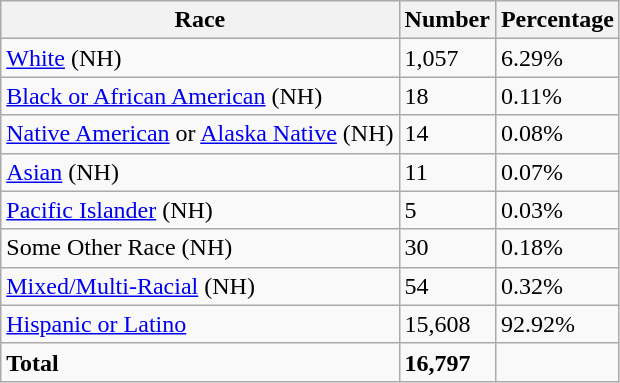<table class="wikitable">
<tr>
<th>Race</th>
<th>Number</th>
<th>Percentage</th>
</tr>
<tr>
<td><a href='#'>White</a> (NH)</td>
<td>1,057</td>
<td>6.29%</td>
</tr>
<tr>
<td><a href='#'>Black or African American</a> (NH)</td>
<td>18</td>
<td>0.11%</td>
</tr>
<tr>
<td><a href='#'>Native American</a> or <a href='#'>Alaska Native</a> (NH)</td>
<td>14</td>
<td>0.08%</td>
</tr>
<tr>
<td><a href='#'>Asian</a> (NH)</td>
<td>11</td>
<td>0.07%</td>
</tr>
<tr>
<td><a href='#'>Pacific Islander</a> (NH)</td>
<td>5</td>
<td>0.03%</td>
</tr>
<tr>
<td>Some Other Race (NH)</td>
<td>30</td>
<td>0.18%</td>
</tr>
<tr>
<td><a href='#'>Mixed/Multi-Racial</a> (NH)</td>
<td>54</td>
<td>0.32%</td>
</tr>
<tr>
<td><a href='#'>Hispanic or Latino</a></td>
<td>15,608</td>
<td>92.92%</td>
</tr>
<tr>
<td><strong>Total</strong></td>
<td><strong>16,797</strong></td>
<td></td>
</tr>
</table>
